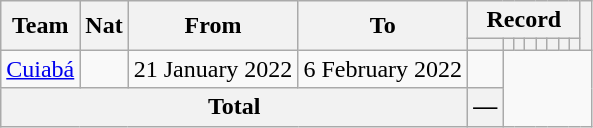<table class="wikitable" style="text-align: center">
<tr>
<th rowspan="2">Team</th>
<th rowspan="2">Nat</th>
<th rowspan="2">From</th>
<th rowspan="2">To</th>
<th colspan="8">Record</th>
<th rowspan=2></th>
</tr>
<tr>
<th></th>
<th></th>
<th></th>
<th></th>
<th></th>
<th></th>
<th></th>
<th></th>
</tr>
<tr>
<td align=left><a href='#'>Cuiabá</a></td>
<td></td>
<td align=left>21 January 2022</td>
<td align=left>6 February 2022<br></td>
<td></td>
</tr>
<tr>
<th colspan="4">Total<br></th>
<th>—</th>
</tr>
</table>
